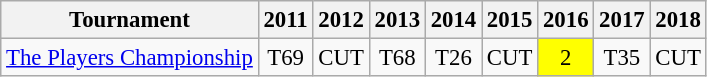<table class="wikitable" style="font-size:95%;text-align:center;">
<tr>
<th>Tournament</th>
<th>2011</th>
<th>2012</th>
<th>2013</th>
<th>2014</th>
<th>2015</th>
<th>2016</th>
<th>2017</th>
<th>2018</th>
</tr>
<tr>
<td align=left><a href='#'>The Players Championship</a></td>
<td>T69</td>
<td>CUT</td>
<td>T68</td>
<td>T26</td>
<td>CUT</td>
<td style="background:yellow;">2</td>
<td>T35</td>
<td>CUT</td>
</tr>
</table>
